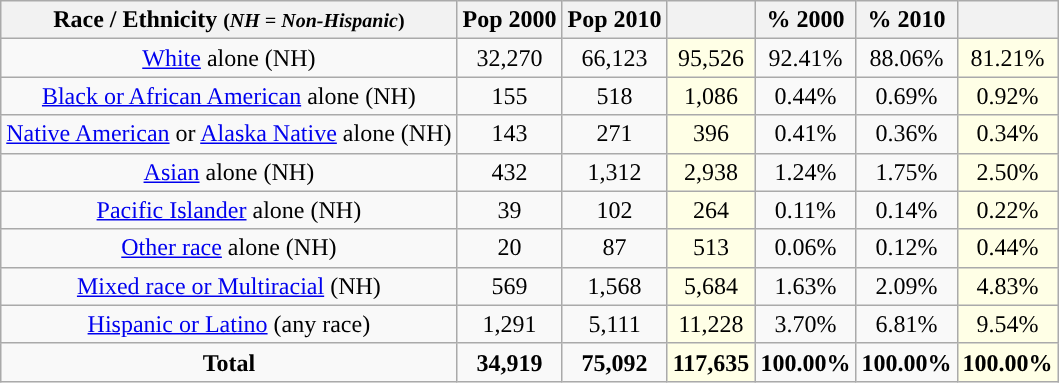<table class="wikitable" style="text-align:center;">
<tr>
<th>Race / Ethnicity <small>(<em>NH = Non-Hispanic</em>)</small></th>
<th>Pop 2000</th>
<th>Pop 2010</th>
<th></th>
<th>% 2000</th>
<th>% 2010</th>
<th></th>
</tr>
<tr>
<td><a href='#'>White</a> alone (NH)</td>
<td>32,270</td>
<td>66,123</td>
<td style='background: #ffffe6;'>95,526</td>
<td>92.41%</td>
<td>88.06%</td>
<td style='background: #ffffe6;'>81.21%</td>
</tr>
<tr>
<td><a href='#'>Black or African American</a> alone (NH)</td>
<td>155</td>
<td>518</td>
<td style='background: #ffffe6;'>1,086</td>
<td>0.44%</td>
<td>0.69%</td>
<td style='background: #ffffe6;'>0.92%</td>
</tr>
<tr>
<td><a href='#'>Native American</a> or <a href='#'>Alaska Native</a> alone (NH)</td>
<td>143</td>
<td>271</td>
<td style='background: #ffffe6;'>396</td>
<td>0.41%</td>
<td>0.36%</td>
<td style='background: #ffffe6;'>0.34%</td>
</tr>
<tr>
<td><a href='#'>Asian</a> alone (NH)</td>
<td>432</td>
<td>1,312</td>
<td style='background: #ffffe6;'>2,938</td>
<td>1.24%</td>
<td>1.75%</td>
<td style='background: #ffffe6;'>2.50%</td>
</tr>
<tr>
<td><a href='#'>Pacific Islander</a> alone (NH)</td>
<td>39</td>
<td>102</td>
<td style='background: #ffffe6;'>264</td>
<td>0.11%</td>
<td>0.14%</td>
<td style='background: #ffffe6;'>0.22%</td>
</tr>
<tr>
<td><a href='#'>Other race</a> alone (NH)</td>
<td>20</td>
<td>87</td>
<td style='background: #ffffe6;'>513</td>
<td>0.06%</td>
<td>0.12%</td>
<td style='background: #ffffe6;'>0.44%</td>
</tr>
<tr>
<td><a href='#'>Mixed race or Multiracial</a> (NH)</td>
<td>569</td>
<td>1,568</td>
<td style='background: #ffffe6;'>5,684</td>
<td>1.63%</td>
<td>2.09%</td>
<td style='background: #ffffe6;'>4.83%</td>
</tr>
<tr>
<td><a href='#'>Hispanic or Latino</a> (any race)</td>
<td>1,291</td>
<td>5,111</td>
<td style='background: #ffffe6;'>11,228</td>
<td>3.70%</td>
<td>6.81%</td>
<td style='background: #ffffe6;'>9.54%</td>
</tr>
<tr>
<td><strong>Total</strong></td>
<td><strong>34,919</strong></td>
<td><strong>75,092</strong></td>
<td style='background: #ffffe6;'><strong>117,635</strong></td>
<td><strong>100.00%</strong></td>
<td><strong>100.00%</strong></td>
<td style='background: #ffffe6;'><strong>100.00%</strong></td>
</tr>
</table>
